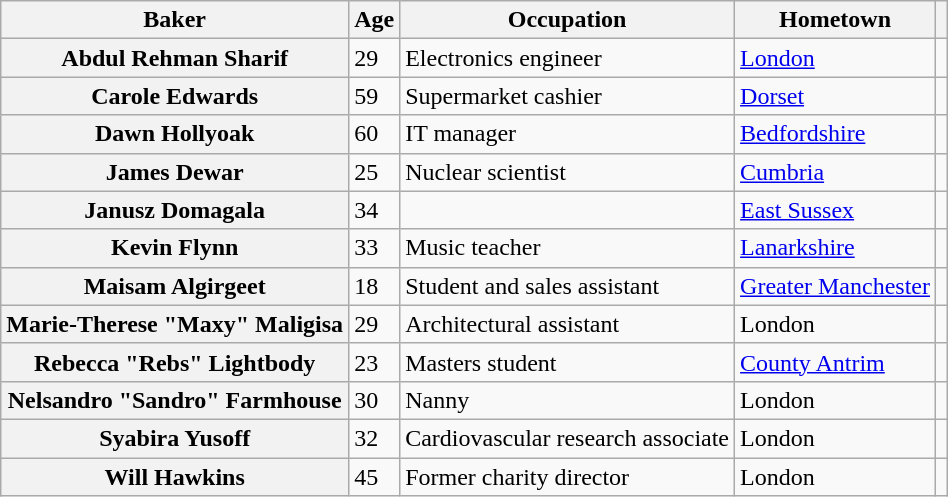<table class="wikitable sortable col2center col5center">
<tr>
<th scope="col">Baker</th>
<th scope="col">Age</th>
<th scope="col" class="unsortable">Occupation</th>
<th scope="col" class="unsortable">Hometown</th>
<th scope="col" class="unsortable"></th>
</tr>
<tr>
<th scope="row">Abdul Rehman Sharif</th>
<td>29</td>
<td>Electronics engineer</td>
<td><a href='#'>London</a></td>
<td></td>
</tr>
<tr>
<th scope="row">Carole Edwards</th>
<td>59</td>
<td>Supermarket cashier</td>
<td><a href='#'>Dorset</a></td>
<td></td>
</tr>
<tr>
<th scope="row">Dawn Hollyoak</th>
<td>60</td>
<td>IT manager</td>
<td><a href='#'>Bedfordshire</a></td>
<td></td>
</tr>
<tr>
<th scope="row">James Dewar</th>
<td>25</td>
<td>Nuclear scientist</td>
<td><a href='#'>Cumbria</a></td>
<td></td>
</tr>
<tr>
<th scope="row">Janusz Domagala</th>
<td>34</td>
<td></td>
<td><a href='#'>East Sussex</a></td>
<td></td>
</tr>
<tr>
<th scope="row">Kevin Flynn</th>
<td>33</td>
<td>Music teacher</td>
<td><a href='#'>Lanarkshire</a></td>
<td></td>
</tr>
<tr>
<th scope="row">Maisam Algirgeet</th>
<td>18</td>
<td>Student and sales assistant</td>
<td><a href='#'>Greater Manchester</a></td>
<td></td>
</tr>
<tr>
<th scope="row">Marie-Therese "Maxy" Maligisa</th>
<td>29</td>
<td>Architectural assistant</td>
<td>London</td>
<td></td>
</tr>
<tr>
<th scope="row">Rebecca "Rebs" Lightbody</th>
<td>23</td>
<td>Masters student</td>
<td><a href='#'>County Antrim</a></td>
<td></td>
</tr>
<tr>
<th scope="row">Nelsandro "Sandro" Farmhouse</th>
<td>30</td>
<td>Nanny</td>
<td>London</td>
<td></td>
</tr>
<tr>
<th scope="row">Syabira Yusoff</th>
<td>32</td>
<td>Cardiovascular research associate</td>
<td>London</td>
<td></td>
</tr>
<tr>
<th scope="row">Will Hawkins</th>
<td>45</td>
<td>Former charity director</td>
<td>London</td>
<td></td>
</tr>
</table>
